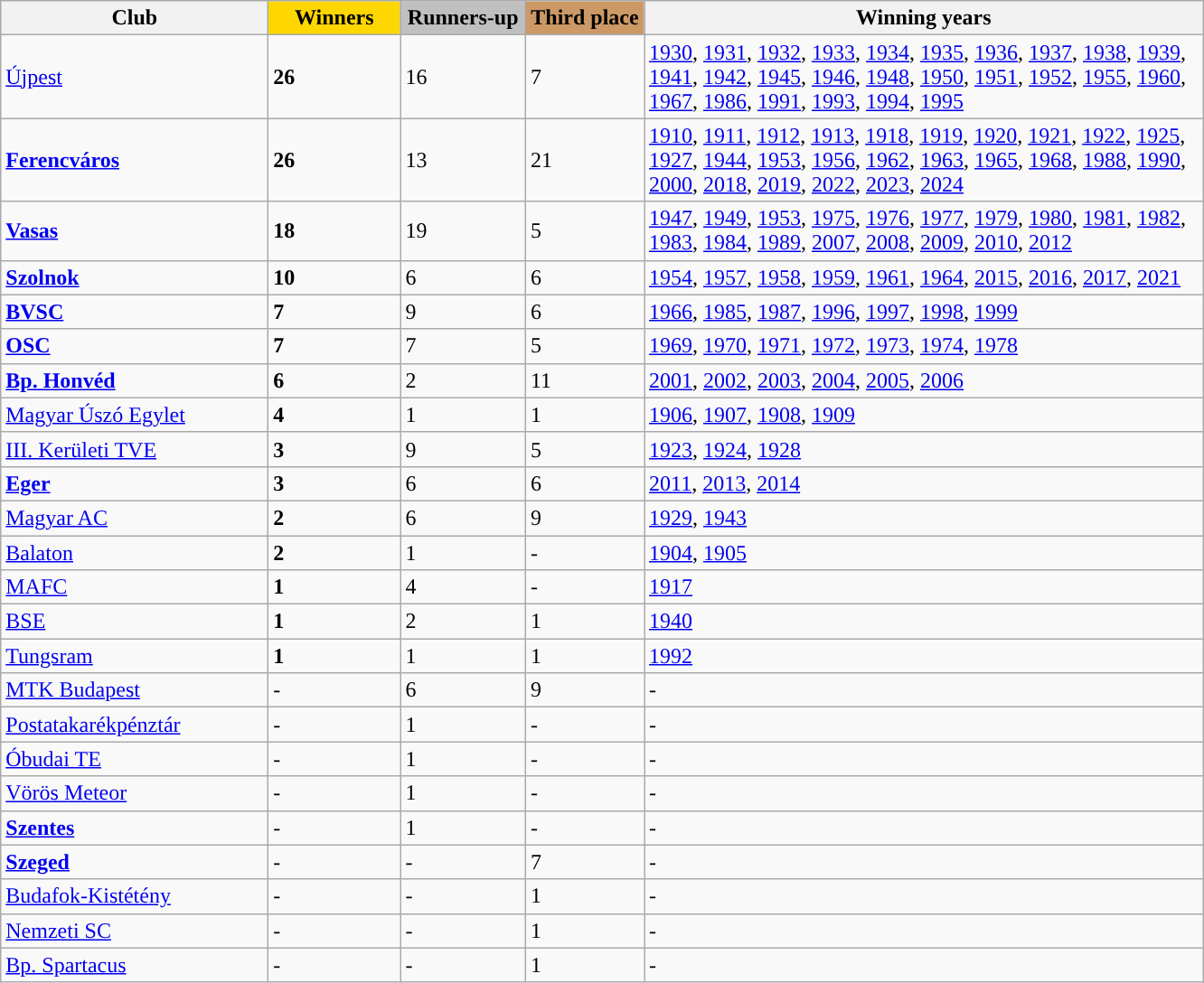<table class="wikitable">
<tr>
<th width=190>Club</th>
<th width=90; style="background:gold">Winners</th>
<th width=85; style="background:silver">Runners-up</th>
<th width=80; style="background:#cc9966">Third place</th>
<th width=405>Winning years</th>
</tr>
<tr>
<td><a href='#'>Újpest</a> </td>
<td><div> <strong>26</strong></div></td>
<td><div> 16</div></td>
<td><div> 7</div></td>
<td><a href='#'>1930</a>, <a href='#'>1931</a>, <a href='#'>1932</a>, <a href='#'>1933</a>, <a href='#'>1934</a>, <a href='#'>1935</a>, <a href='#'>1936</a>, <a href='#'>1937</a>, <a href='#'>1938</a>, <a href='#'>1939</a>, <a href='#'>1941</a>, <a href='#'>1942</a>, <a href='#'>1945</a>, <a href='#'>1946</a>, <a href='#'>1948</a>, <a href='#'>1950</a>, <a href='#'>1951</a>, <a href='#'>1952</a>, <a href='#'>1955</a>, <a href='#'>1960</a>, <a href='#'>1967</a>, <a href='#'>1986</a>, <a href='#'>1991</a>, <a href='#'>1993</a>, <a href='#'>1994</a>, <a href='#'>1995</a></td>
</tr>
<tr>
<td><strong><a href='#'>Ferencváros</a></strong> </td>
<td><div> <strong>26</strong></div></td>
<td><div> 13</div></td>
<td><div> 21</div></td>
<td><a href='#'>1910</a>, <a href='#'>1911</a>, <a href='#'>1912</a>, <a href='#'>1913</a>, <a href='#'>1918</a>, <a href='#'>1919</a>, <a href='#'>1920</a>, <a href='#'>1921</a>, <a href='#'>1922</a>, <a href='#'>1925</a>, <a href='#'>1927</a>, <a href='#'>1944</a>, <a href='#'>1953</a>, <a href='#'>1956</a>, <a href='#'>1962</a>, <a href='#'>1963</a>, <a href='#'>1965</a>, <a href='#'>1968</a>, <a href='#'>1988</a>, <a href='#'>1990</a>, <a href='#'>2000</a>, <a href='#'>2018</a>, <a href='#'>2019</a>, <a href='#'>2022</a>, <a href='#'>2023</a>, <a href='#'>2024</a></td>
</tr>
<tr>
<td><strong><a href='#'>Vasas</a></strong> </td>
<td><div> <strong>18</strong></div></td>
<td><div> 19</div></td>
<td><div> 5</div></td>
<td><a href='#'>1947</a>, <a href='#'>1949</a>, <a href='#'>1953</a>, <a href='#'>1975</a>, <a href='#'>1976</a>, <a href='#'>1977</a>, <a href='#'>1979</a>, <a href='#'>1980</a>, <a href='#'>1981</a>, <a href='#'>1982</a>, <a href='#'>1983</a>, <a href='#'>1984</a>, <a href='#'>1989</a>, <a href='#'>2007</a>, <a href='#'>2008</a>, <a href='#'>2009</a>, <a href='#'>2010</a>, <a href='#'>2012</a></td>
</tr>
<tr>
<td><strong><a href='#'>Szolnok</a></strong> </td>
<td><div> <strong>10</strong></div></td>
<td><div> 6</div></td>
<td><div> 6</div></td>
<td><a href='#'>1954</a>, <a href='#'>1957</a>, <a href='#'>1958</a>, <a href='#'>1959</a>, <a href='#'>1961</a>, <a href='#'>1964</a>, <a href='#'>2015</a>, <a href='#'>2016</a>, <a href='#'>2017</a>, <a href='#'>2021</a></td>
</tr>
<tr>
<td><strong><a href='#'>BVSC</a></strong></td>
<td><div> <strong>7</strong></div></td>
<td><div> 9</div></td>
<td><div> 6</div></td>
<td><a href='#'>1966</a>, <a href='#'>1985</a>, <a href='#'>1987</a>, <a href='#'>1996</a>, <a href='#'>1997</a>, <a href='#'>1998</a>, <a href='#'>1999</a></td>
</tr>
<tr>
<td><strong><a href='#'>OSC</a></strong></td>
<td><div> <strong>7</strong></div></td>
<td><div> 7</div></td>
<td><div> 5</div></td>
<td><a href='#'>1969</a>, <a href='#'>1970</a>, <a href='#'>1971</a>, <a href='#'>1972</a>, <a href='#'>1973</a>, <a href='#'>1974</a>, <a href='#'>1978</a></td>
</tr>
<tr>
<td><strong><a href='#'>Bp. Honvéd</a></strong></td>
<td><div> <strong>6</strong></div></td>
<td><div> 2</div></td>
<td><div> 11</div></td>
<td><a href='#'>2001</a>, <a href='#'>2002</a>, <a href='#'>2003</a>, <a href='#'>2004</a>, <a href='#'>2005</a>, <a href='#'>2006</a></td>
</tr>
<tr>
<td><a href='#'>Magyar Úszó Egylet</a></td>
<td><div> <strong>4</strong></div></td>
<td><div> 1</div></td>
<td><div> 1</div></td>
<td><a href='#'>1906</a>, <a href='#'>1907</a>, <a href='#'>1908</a>, <a href='#'>1909</a></td>
</tr>
<tr>
<td><a href='#'>III. Kerületi TVE</a></td>
<td><div> <strong>3</strong></div></td>
<td><div> 9</div></td>
<td><div> 5</div></td>
<td><a href='#'>1923</a>, <a href='#'>1924</a>, <a href='#'>1928</a></td>
</tr>
<tr>
<td><strong><a href='#'>Eger</a></strong></td>
<td><div> <strong>3</strong></div></td>
<td><div> 6</div></td>
<td><div> 6</div></td>
<td><a href='#'>2011</a>, <a href='#'>2013</a>, <a href='#'>2014</a></td>
</tr>
<tr>
<td><a href='#'>Magyar AC</a></td>
<td><div> <strong>2</strong></div></td>
<td><div> 6</div></td>
<td><div> 9</div></td>
<td><a href='#'>1929</a>, <a href='#'>1943</a></td>
</tr>
<tr>
<td><a href='#'>Balaton</a></td>
<td><div> <strong>2</strong></div></td>
<td><div> 1</div></td>
<td><div> -</div></td>
<td><a href='#'>1904</a>, <a href='#'>1905</a></td>
</tr>
<tr>
<td><a href='#'>MAFC</a></td>
<td><div> <strong>1</strong></div></td>
<td><div> 4</div></td>
<td><div> -</div></td>
<td><a href='#'>1917</a></td>
</tr>
<tr>
<td><a href='#'>BSE</a></td>
<td><div> <strong>1</strong></div></td>
<td><div> 2</div></td>
<td><div> 1</div></td>
<td><a href='#'>1940</a></td>
</tr>
<tr>
<td><a href='#'>Tungsram</a></td>
<td><div> <strong>1</strong></div></td>
<td><div> 1</div></td>
<td><div> 1</div></td>
<td><a href='#'>1992</a></td>
</tr>
<tr>
<td><a href='#'>MTK Budapest</a></td>
<td><div> -</div></td>
<td><div> 6</div></td>
<td><div> 9</div></td>
<td>-</td>
</tr>
<tr>
<td><a href='#'>Postatakarékpénztár</a></td>
<td><div> -</div></td>
<td><div> 1</div></td>
<td><div> -</div></td>
<td>-</td>
</tr>
<tr>
<td><a href='#'>Óbudai TE</a></td>
<td><div> -</div></td>
<td><div> 1</div></td>
<td><div> -</div></td>
<td>-</td>
</tr>
<tr>
<td><a href='#'>Vörös Meteor</a></td>
<td><div> -</div></td>
<td><div> 1</div></td>
<td><div> -</div></td>
<td>-</td>
</tr>
<tr>
<td><strong><a href='#'>Szentes</a></strong></td>
<td><div> -</div></td>
<td><div> 1</div></td>
<td><div> -</div></td>
<td>-</td>
</tr>
<tr>
<td><strong><a href='#'>Szeged</a></strong></td>
<td><div> -</div></td>
<td><div> -</div></td>
<td><div> 7</div></td>
<td>-</td>
</tr>
<tr>
<td><a href='#'>Budafok-Kistétény</a></td>
<td><div> -</div></td>
<td><div> -</div></td>
<td><div> 1</div></td>
<td>-</td>
</tr>
<tr>
<td><a href='#'>Nemzeti SC</a></td>
<td><div> -</div></td>
<td><div> -</div></td>
<td><div> 1</div></td>
<td>-</td>
</tr>
<tr>
<td><a href='#'>Bp. Spartacus</a></td>
<td><div> -</div></td>
<td><div> -</div></td>
<td><div> 1</div></td>
<td>-</td>
</tr>
</table>
